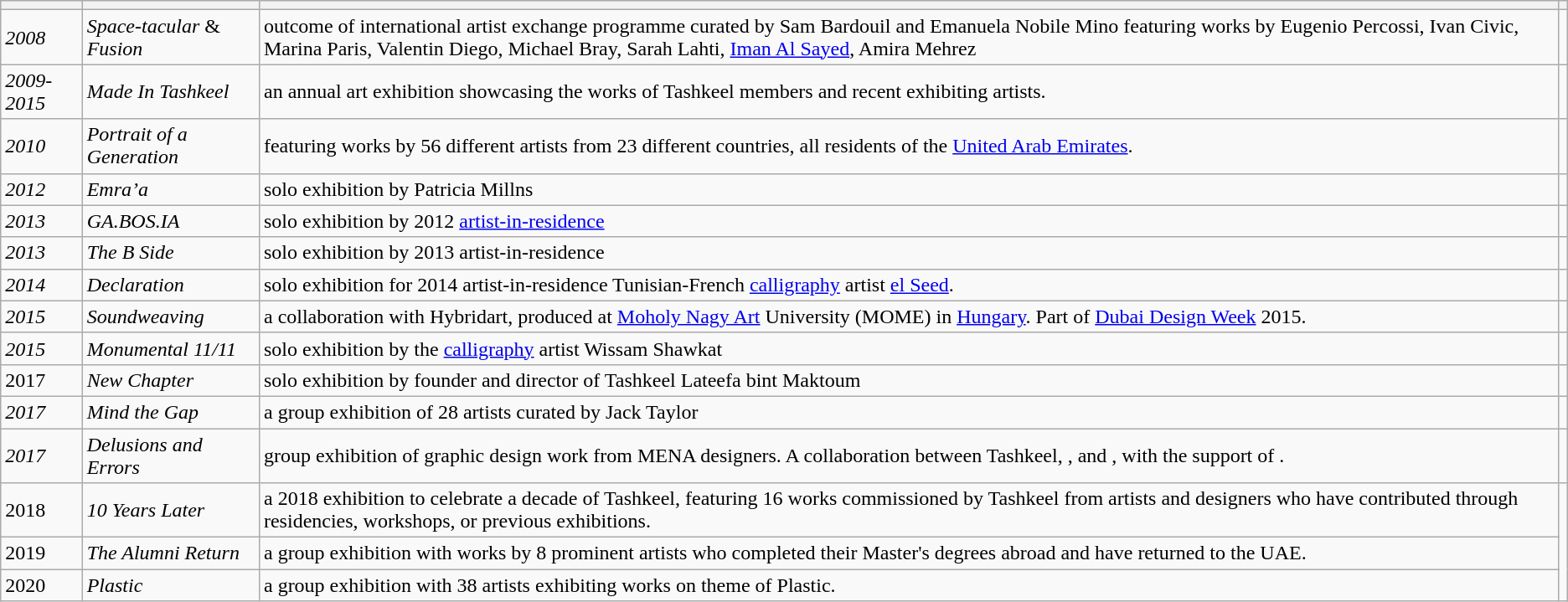<table class="wikitable">
<tr>
<th></th>
<th></th>
<th></th>
<th></th>
</tr>
<tr>
<td><em>2008</em></td>
<td><em>Space-tacular</em> & <em>Fusion</em></td>
<td>outcome of international artist exchange programme curated by Sam Bardouil and Emanuela Nobile Mino featuring works by Eugenio Percossi, Ivan Civic, Marina Paris, Valentin Diego, Michael Bray, Sarah Lahti, <a href='#'>Iman Al Sayed</a>, Amira Mehrez </td>
<td></td>
</tr>
<tr>
<td><em>2009-2015</em></td>
<td><em>Made In Tashkeel</em></td>
<td>an annual art exhibition showcasing the works of Tashkeel members and recent exhibiting artists.</td>
<td></td>
</tr>
<tr>
<td><em>2010</em></td>
<td><em>Portrait of a Generation</em></td>
<td>featuring works by 56 different artists from 23 different countries, all residents of the <a href='#'>United Arab Emirates</a>.</td>
<td></td>
</tr>
<tr>
<td><em>2012</em></td>
<td><em>Emra’a</em></td>
<td>solo exhibition by Patricia Millns </td>
<td></td>
</tr>
<tr>
<td><em>2013</em></td>
<td><em>GA.BOS.IA</em></td>
<td>solo exhibition by 2012 <a href='#'>artist-in-residence</a>  </td>
<td></td>
</tr>
<tr>
<td><em>2013</em></td>
<td><em>The B Side</em></td>
<td>solo exhibition by 2013 artist-in-residence  </td>
<td></td>
</tr>
<tr>
<td><em>2014</em></td>
<td><em>Declaration</em></td>
<td>solo exhibition for 2014 artist-in-residence Tunisian-French <a href='#'>calligraphy</a> artist <a href='#'>el Seed</a>.</td>
<td></td>
</tr>
<tr>
<td><em>2015</em></td>
<td><em>Soundweaving</em></td>
<td>a collaboration with Hybridart, produced at <a href='#'>Moholy Nagy Art</a> University (MOME) in <a href='#'>Hungary</a>. Part of <a href='#'>Dubai Design Week</a> 2015.</td>
<td></td>
</tr>
<tr>
<td><em>2015</em></td>
<td><em>Monumental 11/11</em></td>
<td>solo exhibition by the <a href='#'>calligraphy</a> artist Wissam Shawkat </td>
<td></td>
</tr>
<tr>
<td>2017</td>
<td><em>New Chapter</em></td>
<td>solo exhibition by founder and director of Tashkeel Lateefa bint Maktoum </td>
<td></td>
</tr>
<tr>
<td><em>2017</em></td>
<td><em>Mind the Gap</em></td>
<td>a group exhibition of 28 artists curated by Jack Taylor </td>
<td></td>
</tr>
<tr>
<td><em>2017</em></td>
<td><em>Delusions and Errors</em></td>
<td>group exhibition of graphic design work from MENA designers. A collaboration between Tashkeel, ,  and , with the support of .</td>
<td></td>
</tr>
<tr>
<td>2018</td>
<td><em>10 Years Later</em></td>
<td>a 2018 exhibition to celebrate a decade of Tashkeel, featuring 16 works commissioned by Tashkeel from artists and designers who have contributed through residencies, workshops, or previous exhibitions.</td>
</tr>
<tr>
<td>2019</td>
<td><em>The Alumni Return</em></td>
<td>a group exhibition with works by 8 prominent artists who completed their Master's degrees abroad and have returned to the UAE.</td>
</tr>
<tr>
<td>2020</td>
<td><em>Plastic</em></td>
<td>a group exhibition with 38 artists exhibiting works on theme of Plastic.</td>
</tr>
</table>
